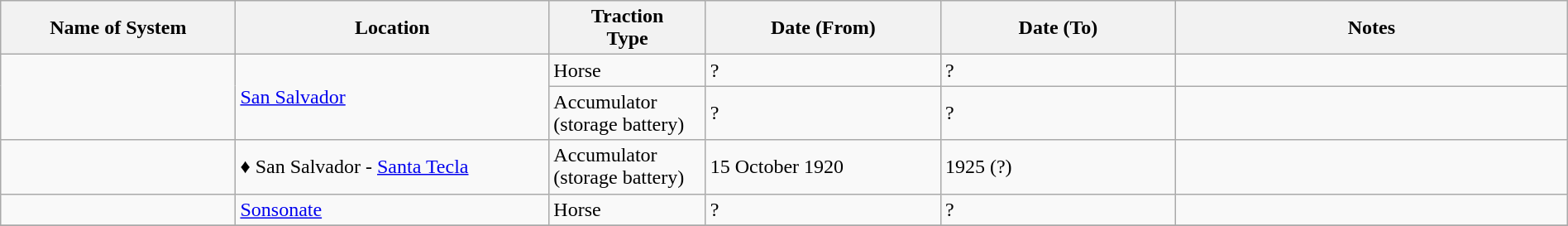<table class="wikitable" width=100%>
<tr>
<th width=15%>Name of System</th>
<th width=20%>Location</th>
<th width=10%>Traction<br>Type</th>
<th width=15%>Date (From)</th>
<th width=15%>Date (To)</th>
<th width=25%>Notes</th>
</tr>
<tr>
<td rowspan="2"> </td>
<td rowspan="2"><a href='#'>San Salvador</a></td>
<td>Horse</td>
<td>?</td>
<td>?</td>
<td> </td>
</tr>
<tr>
<td>Accumulator (storage battery)</td>
<td>?</td>
<td>?</td>
<td> </td>
</tr>
<tr>
<td> </td>
<td>♦ San Salvador - <a href='#'>Santa Tecla</a></td>
<td>Accumulator (storage battery)</td>
<td>15 October 1920</td>
<td>1925 (?)</td>
<td> </td>
</tr>
<tr>
<td> </td>
<td><a href='#'>Sonsonate</a></td>
<td>Horse</td>
<td>?</td>
<td>?</td>
<td> </td>
</tr>
<tr>
</tr>
</table>
